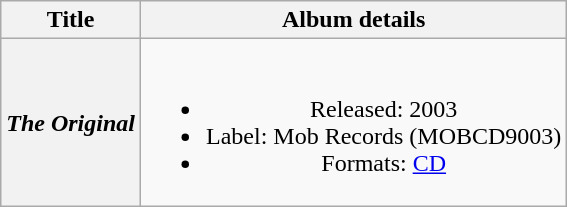<table class="wikitable plainrowheaders" style="text-align:center;">
<tr>
<th>Title</th>
<th>Album details</th>
</tr>
<tr>
<th scope="row"><em>The Original</em></th>
<td><br><ul><li>Released: 2003</li><li>Label: Mob Records (MOBCD9003)</li><li>Formats: <a href='#'>CD</a></li></ul></td>
</tr>
</table>
